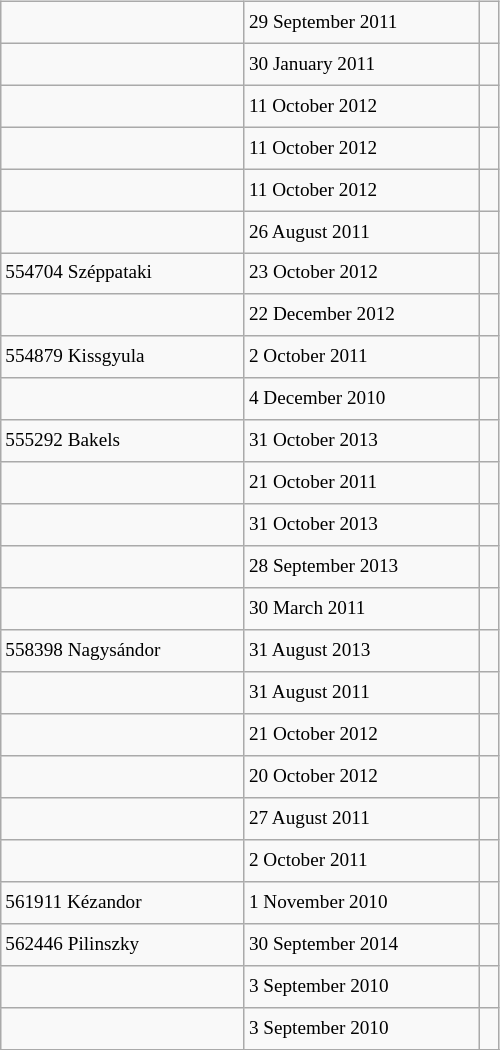<table class="wikitable" style="font-size: 80%; float: left; width: 26em; margin-right: 1em; height: 700px">
<tr>
<td></td>
<td>29 September 2011</td>
<td></td>
</tr>
<tr>
<td></td>
<td>30 January 2011</td>
<td> </td>
</tr>
<tr>
<td></td>
<td>11 October 2012</td>
<td></td>
</tr>
<tr>
<td></td>
<td>11 October 2012</td>
<td></td>
</tr>
<tr>
<td></td>
<td>11 October 2012</td>
<td></td>
</tr>
<tr>
<td></td>
<td>26 August 2011</td>
<td></td>
</tr>
<tr>
<td>554704 Széppataki</td>
<td>23 October 2012</td>
<td> </td>
</tr>
<tr>
<td></td>
<td>22 December 2012</td>
<td> </td>
</tr>
<tr>
<td>554879 Kissgyula</td>
<td>2 October 2011</td>
<td> </td>
</tr>
<tr>
<td></td>
<td>4 December 2010</td>
<td> </td>
</tr>
<tr>
<td>555292 Bakels</td>
<td>31 October 2013</td>
<td> </td>
</tr>
<tr>
<td></td>
<td>21 October 2011</td>
<td></td>
</tr>
<tr>
<td></td>
<td>31 October 2013</td>
<td></td>
</tr>
<tr>
<td></td>
<td>28 September 2013</td>
<td></td>
</tr>
<tr>
<td></td>
<td>30 March 2011</td>
<td> </td>
</tr>
<tr>
<td>558398 Nagysándor</td>
<td>31 August 2013</td>
<td> </td>
</tr>
<tr>
<td></td>
<td>31 August 2011</td>
<td></td>
</tr>
<tr>
<td></td>
<td>21 October 2012</td>
<td> </td>
</tr>
<tr>
<td></td>
<td>20 October 2012</td>
<td> </td>
</tr>
<tr>
<td></td>
<td>27 August 2011</td>
<td></td>
</tr>
<tr>
<td></td>
<td>2 October 2011</td>
<td></td>
</tr>
<tr>
<td>561911 Kézandor</td>
<td>1 November 2010</td>
<td> </td>
</tr>
<tr>
<td>562446 Pilinszky</td>
<td>30 September 2014</td>
<td> </td>
</tr>
<tr>
<td></td>
<td>3 September 2010</td>
<td> </td>
</tr>
<tr>
<td></td>
<td>3 September 2010</td>
<td> </td>
</tr>
<tr>
</tr>
</table>
